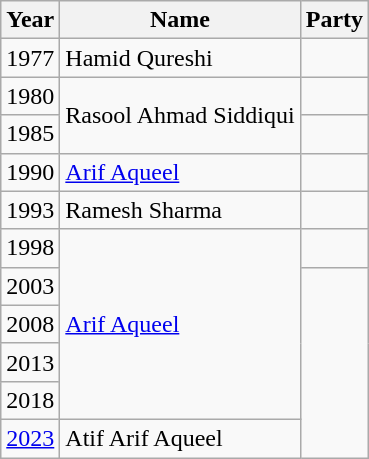<table class="wikitable sortable">
<tr>
<th>Year</th>
<th>Name</th>
<th colspan=2>Party</th>
</tr>
<tr>
<td>1977</td>
<td>Hamid Qureshi</td>
<td></td>
</tr>
<tr>
<td>1980</td>
<td rowspan=2>Rasool Ahmad Siddiqui</td>
<td></td>
</tr>
<tr>
<td>1985</td>
<td></td>
</tr>
<tr>
<td>1990</td>
<td><a href='#'>Arif Aqueel</a></td>
<td></td>
</tr>
<tr>
<td>1993</td>
<td>Ramesh Sharma</td>
<td></td>
</tr>
<tr>
<td>1998</td>
<td rowspan=5><a href='#'>Arif Aqueel</a></td>
<td></td>
</tr>
<tr>
<td>2003</td>
</tr>
<tr>
<td>2008</td>
</tr>
<tr>
<td>2013</td>
</tr>
<tr>
<td>2018</td>
</tr>
<tr>
<td><a href='#'>2023</a></td>
<td>Atif Arif Aqueel</td>
</tr>
</table>
